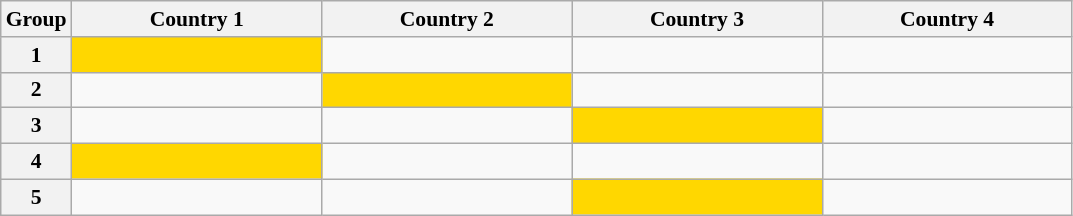<table class="wikitable sortable" style="font-size: 90%;">
<tr>
<th>Group</th>
<th width="160">Country 1</th>
<th width="160">Country 2</th>
<th width="160">Country 3</th>
<th width="160">Country 4</th>
</tr>
<tr>
<th>1</th>
<td bgcolor="gold"></td>
<td></td>
<td></td>
<td></td>
</tr>
<tr>
<th>2</th>
<td></td>
<td bgcolor="gold"></td>
<td></td>
<td></td>
</tr>
<tr>
<th>3</th>
<td></td>
<td></td>
<td bgcolor="gold"></td>
<td></td>
</tr>
<tr>
<th>4</th>
<td bgcolor="gold"></td>
<td></td>
<td></td>
<td></td>
</tr>
<tr>
<th>5</th>
<td></td>
<td></td>
<td bgcolor="gold"></td>
<td></td>
</tr>
</table>
